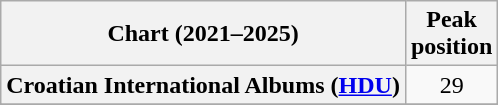<table class="wikitable sortable plainrowheaders">
<tr>
<th>Chart (2021–2025)</th>
<th>Peak<br>position</th>
</tr>
<tr>
<th scope="row">Croatian International Albums (<a href='#'>HDU</a>)</th>
<td align="center">29</td>
</tr>
<tr>
</tr>
<tr>
</tr>
</table>
